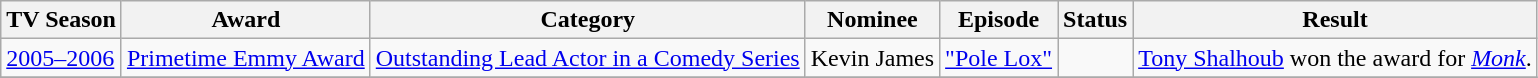<table class="wikitable">
<tr>
<th>TV Season</th>
<th>Award</th>
<th>Category</th>
<th>Nominee</th>
<th>Episode</th>
<th>Status</th>
<th>Result</th>
</tr>
<tr>
<td><a href='#'>2005–2006</a></td>
<td><a href='#'>Primetime Emmy Award</a></td>
<td><a href='#'>Outstanding Lead Actor in a Comedy Series</a></td>
<td>Kevin James</td>
<td><a href='#'>"Pole Lox"</a></td>
<td></td>
<td><a href='#'>Tony Shalhoub</a> won the award for <em><a href='#'>Monk</a></em>.</td>
</tr>
<tr>
</tr>
</table>
